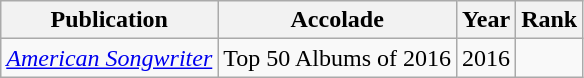<table class="sortable wikitable">
<tr>
<th>Publication</th>
<th>Accolade</th>
<th>Year</th>
<th>Rank</th>
</tr>
<tr>
<td><em><a href='#'>American Songwriter</a></em></td>
<td>Top 50 Albums of 2016</td>
<td>2016</td>
<td></td>
</tr>
</table>
